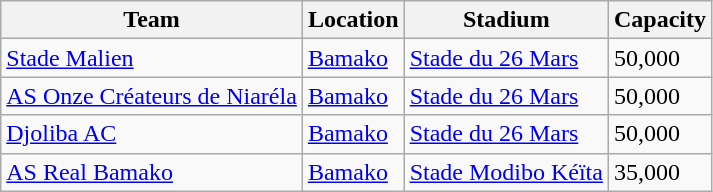<table class="wikitable sortable">
<tr>
<th>Team</th>
<th>Location</th>
<th>Stadium</th>
<th>Capacity</th>
</tr>
<tr>
<td><a href='#'>Stade Malien</a></td>
<td><a href='#'>Bamako</a></td>
<td><a href='#'>Stade du 26 Mars</a></td>
<td>50,000</td>
</tr>
<tr>
<td><a href='#'>AS Onze Créateurs de Niaréla</a></td>
<td><a href='#'>Bamako</a></td>
<td><a href='#'>Stade du 26 Mars</a></td>
<td>50,000</td>
</tr>
<tr>
<td><a href='#'>Djoliba AC</a></td>
<td><a href='#'>Bamako</a></td>
<td><a href='#'>Stade du 26 Mars</a></td>
<td>50,000</td>
</tr>
<tr>
<td><a href='#'>AS Real Bamako</a></td>
<td><a href='#'>Bamako</a></td>
<td><a href='#'>Stade Modibo Kéïta</a></td>
<td>35,000</td>
</tr>
</table>
